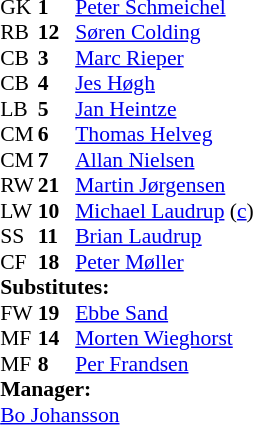<table cellspacing="0" cellpadding="0" style="font-size:90%; margin:auto;">
<tr>
<th width="25"></th>
<th width="25"></th>
</tr>
<tr>
<td>GK</td>
<td><strong>1</strong></td>
<td><a href='#'>Peter Schmeichel</a></td>
</tr>
<tr>
<td>RB</td>
<td><strong>12</strong></td>
<td><a href='#'>Søren Colding</a></td>
</tr>
<tr>
<td>CB</td>
<td><strong>3</strong></td>
<td><a href='#'>Marc Rieper</a></td>
<td></td>
</tr>
<tr>
<td>CB</td>
<td><strong>4</strong></td>
<td><a href='#'>Jes Høgh</a></td>
</tr>
<tr>
<td>LB</td>
<td><strong>5</strong></td>
<td><a href='#'>Jan Heintze</a></td>
</tr>
<tr>
<td>CM</td>
<td><strong>6</strong></td>
<td><a href='#'>Thomas Helveg</a></td>
</tr>
<tr>
<td>CM</td>
<td><strong>7</strong></td>
<td><a href='#'>Allan Nielsen</a></td>
</tr>
<tr>
<td>RW</td>
<td><strong>21</strong></td>
<td><a href='#'>Martin Jørgensen</a></td>
</tr>
<tr>
<td>LW</td>
<td><strong>10</strong></td>
<td><a href='#'>Michael Laudrup</a> (<a href='#'>c</a>)</td>
<td></td>
<td></td>
</tr>
<tr>
<td>SS</td>
<td><strong>11</strong></td>
<td><a href='#'>Brian Laudrup</a></td>
<td></td>
<td></td>
</tr>
<tr>
<td>CF</td>
<td><strong>18</strong></td>
<td><a href='#'>Peter Møller</a></td>
<td></td>
<td></td>
</tr>
<tr>
<td colspan=4><strong>Substitutes:</strong></td>
</tr>
<tr>
<td>FW</td>
<td><strong>19</strong></td>
<td><a href='#'>Ebbe Sand</a></td>
<td></td>
<td></td>
</tr>
<tr>
<td>MF</td>
<td><strong>14</strong></td>
<td><a href='#'>Morten Wieghorst</a></td>
<td></td>
<td></td>
</tr>
<tr>
<td>MF</td>
<td><strong>8</strong></td>
<td><a href='#'>Per Frandsen</a></td>
<td></td>
<td></td>
</tr>
<tr>
<td colspan=4><strong>Manager:</strong></td>
</tr>
<tr>
<td colspan="4"> <a href='#'>Bo Johansson</a></td>
</tr>
</table>
